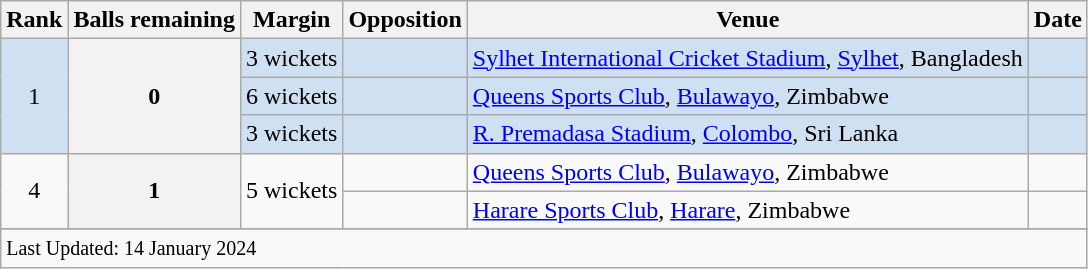<table class="wikitable sortable">
<tr>
<th scope=col>Rank</th>
<th scope=col>Balls remaining</th>
<th scope=col>Margin</th>
<th scope=col>Opposition</th>
<th scope=col>Venue</th>
<th scope=col>Date</th>
</tr>
<tr bgcolor=#cee0f2>
<td align=center rowspan=3>1</td>
<th scope=row style=text-align:center rowspan=3>0</th>
<td scope=row style=text-align:center;>3 wickets</td>
<td></td>
<td><a href='#'>Sylhet International Cricket Stadium</a>, <a href='#'>Sylhet</a>, Bangladesh</td>
<td></td>
</tr>
<tr bgcolor=#cee0f2>
<td scope=row style=text-align:center;>6 wickets</td>
<td></td>
<td><a href='#'>Queens Sports Club</a>, <a href='#'>Bulawayo</a>, Zimbabwe</td>
<td></td>
</tr>
<tr bgcolor=#cee0f2>
<td scope=row style=text-align:center;>3 wickets</td>
<td></td>
<td><a href='#'>R. Premadasa Stadium</a>, <a href='#'>Colombo</a>, Sri Lanka</td>
<td></td>
</tr>
<tr>
<td align=center rowspan=2>4</td>
<th scope=row style=text-align:center rowspan=2>1</th>
<td scope=row style=text-align:center; rowspan=2>5 wickets</td>
<td></td>
<td><a href='#'>Queens Sports Club</a>, <a href='#'>Bulawayo</a>, Zimbabwe</td>
<td></td>
</tr>
<tr>
<td></td>
<td><a href='#'>Harare Sports Club</a>, <a href='#'>Harare</a>, Zimbabwe</td>
<td></td>
</tr>
<tr>
</tr>
<tr class=sortbottom>
<td colspan=6><small>Last Updated: 14 January 2024</small></td>
</tr>
</table>
